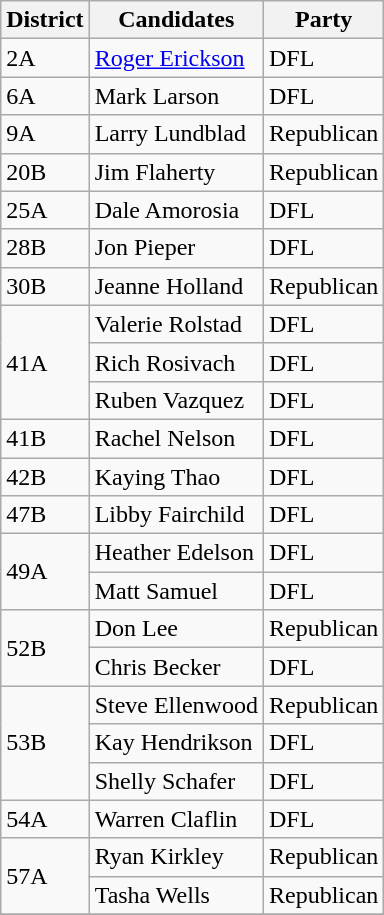<table class="wikitable">
<tr>
<th>District</th>
<th>Candidates</th>
<th>Party</th>
</tr>
<tr>
<td rowspan="1">2A</td>
<td><a href='#'>Roger Erickson</a></td>
<td>DFL</td>
</tr>
<tr>
<td rowspan="1">6A</td>
<td>Mark Larson</td>
<td>DFL</td>
</tr>
<tr>
<td rowspan="1">9A</td>
<td>Larry Lundblad</td>
<td>Republican</td>
</tr>
<tr>
<td rowspan="1">20B</td>
<td>Jim Flaherty</td>
<td>Republican</td>
</tr>
<tr>
<td rowspan="1">25A</td>
<td>Dale Amorosia</td>
<td>DFL</td>
</tr>
<tr>
<td rowspan="1">28B</td>
<td>Jon Pieper</td>
<td>DFL</td>
</tr>
<tr>
<td rowspan="1">30B</td>
<td>Jeanne Holland</td>
<td>Republican</td>
</tr>
<tr>
<td rowspan="3">41A</td>
<td>Valerie Rolstad</td>
<td>DFL</td>
</tr>
<tr>
<td>Rich Rosivach</td>
<td>DFL</td>
</tr>
<tr>
<td>Ruben Vazquez</td>
<td>DFL</td>
</tr>
<tr>
<td rowspan="1">41B</td>
<td>Rachel Nelson</td>
<td>DFL</td>
</tr>
<tr>
<td rowspan="1">42B</td>
<td>Kaying Thao</td>
<td>DFL</td>
</tr>
<tr>
<td rowspan="1">47B</td>
<td>Libby Fairchild</td>
<td>DFL</td>
</tr>
<tr>
<td rowspan="2">49A</td>
<td>Heather Edelson</td>
<td>DFL</td>
</tr>
<tr>
<td>Matt Samuel</td>
<td>DFL</td>
</tr>
<tr>
<td rowspan="2">52B</td>
<td>Don Lee</td>
<td>Republican</td>
</tr>
<tr>
<td>Chris Becker</td>
<td>DFL</td>
</tr>
<tr>
<td rowspan="3">53B</td>
<td>Steve Ellenwood</td>
<td>Republican</td>
</tr>
<tr>
<td>Kay Hendrikson</td>
<td>DFL</td>
</tr>
<tr>
<td>Shelly Schafer</td>
<td>DFL</td>
</tr>
<tr>
<td rowspan="1">54A</td>
<td>Warren Claflin</td>
<td>DFL</td>
</tr>
<tr>
<td rowspan="2">57A</td>
<td>Ryan Kirkley</td>
<td>Republican</td>
</tr>
<tr>
<td>Tasha Wells</td>
<td>Republican</td>
</tr>
<tr>
</tr>
</table>
